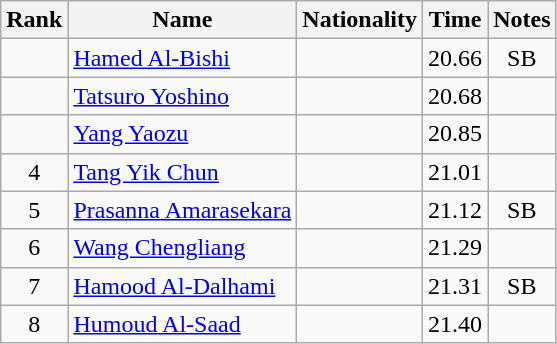<table class="wikitable sortable" style="text-align:center">
<tr>
<th>Rank</th>
<th>Name</th>
<th>Nationality</th>
<th>Time</th>
<th>Notes</th>
</tr>
<tr>
<td></td>
<td align=left><a href='#'>Hamed Al-Bishi</a></td>
<td align=left></td>
<td>20.66</td>
<td>SB</td>
</tr>
<tr>
<td></td>
<td align=left><a href='#'>Tatsuro Yoshino</a></td>
<td align=left></td>
<td>20.68</td>
<td></td>
</tr>
<tr>
<td></td>
<td align=left><a href='#'>Yang Yaozu</a></td>
<td align=left></td>
<td>20.85</td>
<td></td>
</tr>
<tr>
<td>4</td>
<td align=left><a href='#'>Tang Yik Chun</a></td>
<td align=left></td>
<td>21.01</td>
<td></td>
</tr>
<tr>
<td>5</td>
<td align=left><a href='#'>Prasanna Amarasekara</a></td>
<td align=left></td>
<td>21.12</td>
<td>SB</td>
</tr>
<tr>
<td>6</td>
<td align=left><a href='#'>Wang Chengliang</a></td>
<td align=left></td>
<td>21.29</td>
<td></td>
</tr>
<tr>
<td>7</td>
<td align=left><a href='#'>Hamood Al-Dalhami</a></td>
<td align=left></td>
<td>21.31</td>
<td>SB</td>
</tr>
<tr>
<td>8</td>
<td align=left><a href='#'>Humoud Al-Saad</a></td>
<td align=left></td>
<td>21.40</td>
<td></td>
</tr>
</table>
